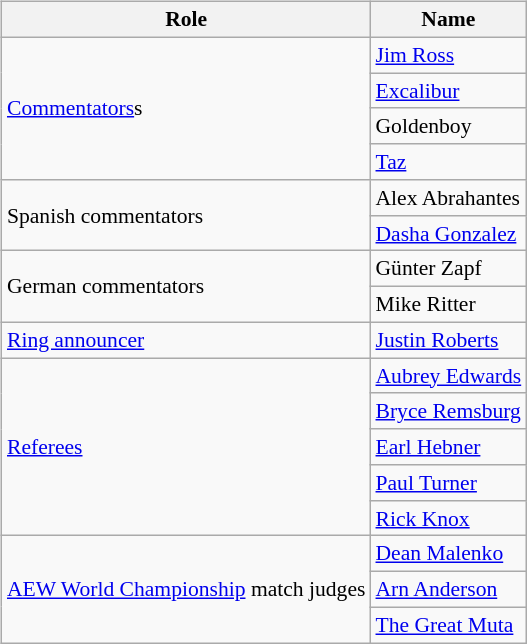<table class=wikitable style="font-size:90%; margin: 0.5em 0 0.5em 1em; float: right; clear: right;">
<tr>
<th>Role</th>
<th>Name</th>
</tr>
<tr>
<td rowspan=4><a href='#'>Commentators</a>s</td>
<td><a href='#'>Jim Ross</a> </td>
</tr>
<tr>
<td><a href='#'>Excalibur</a> </td>
</tr>
<tr>
<td>Goldenboy </td>
</tr>
<tr>
<td><a href='#'>Taz</a> </td>
</tr>
<tr>
<td rowspan=2>Spanish commentators</td>
<td>Alex Abrahantes</td>
</tr>
<tr>
<td><a href='#'>Dasha Gonzalez</a></td>
</tr>
<tr>
<td rowspan=2>German commentators</td>
<td>Günter Zapf</td>
</tr>
<tr>
<td>Mike Ritter</td>
</tr>
<tr>
<td rowspan=1><a href='#'>Ring announcer</a></td>
<td><a href='#'>Justin Roberts</a></td>
</tr>
<tr>
<td rowspan=5><a href='#'>Referees</a></td>
<td><a href='#'>Aubrey Edwards</a></td>
</tr>
<tr>
<td><a href='#'>Bryce Remsburg</a></td>
</tr>
<tr>
<td><a href='#'>Earl Hebner</a></td>
</tr>
<tr>
<td><a href='#'>Paul Turner</a></td>
</tr>
<tr>
<td><a href='#'>Rick Knox</a></td>
</tr>
<tr>
<td rowspan=3><a href='#'>AEW World Championship</a> match judges</td>
<td><a href='#'>Dean Malenko</a></td>
</tr>
<tr>
<td><a href='#'>Arn Anderson</a></td>
</tr>
<tr>
<td><a href='#'>The Great Muta</a></td>
</tr>
</table>
